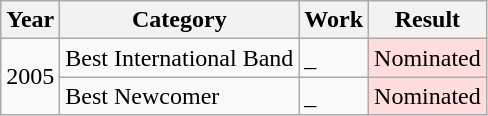<table class="wikitable">
<tr>
<th>Year</th>
<th>Category</th>
<th>Work</th>
<th>Result</th>
</tr>
<tr>
<td rowspan="2">2005</td>
<td>Best International Band</td>
<td>_</td>
<td style="background: #ffdddd" align="center" class="table-yes2">Nominated</td>
</tr>
<tr>
<td>Best Newcomer</td>
<td>_</td>
<td style="background: #ffdddd" align="center" class="table-yes2">Nominated</td>
</tr>
</table>
